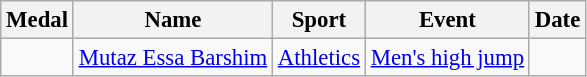<table class="wikitable sortable" style="font-size: 95%;">
<tr>
<th>Medal</th>
<th>Name</th>
<th>Sport</th>
<th>Event</th>
<th>Date</th>
</tr>
<tr>
<td></td>
<td><a href='#'>Mutaz Essa Barshim</a></td>
<td><a href='#'>Athletics</a></td>
<td><a href='#'>Men's high jump</a></td>
<td></td>
</tr>
</table>
